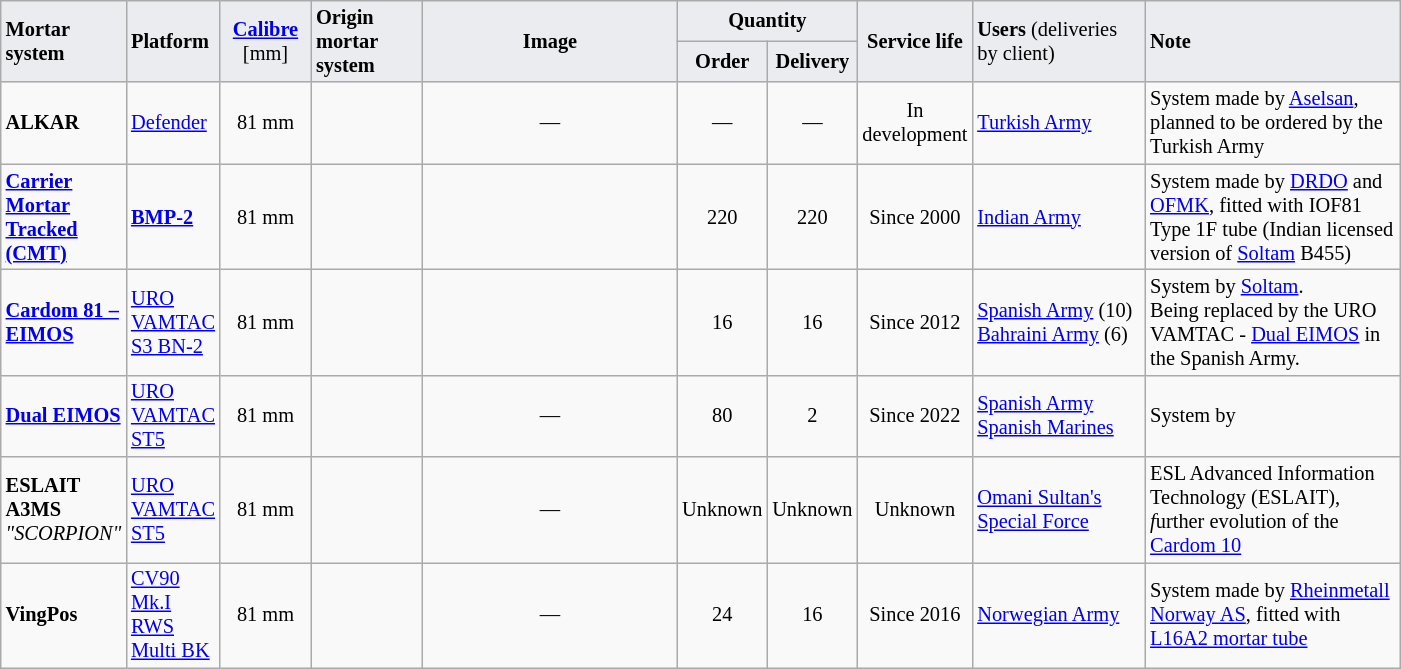<table class="wikitable sortable" style="font-size:85%;">
<tr>
<td rowspan="2" style="width:4em; background:#EAECF0"><strong>Mortar system</strong></td>
<td rowspan="2" style="width:4em; background:#EAECF0"><strong>Platform</strong></td>
<td rowspan="2" style="text-align: center;width:4em; background:#EAECF0"><strong><a href='#'>Calibre</a></strong><br>[mm]</td>
<td rowspan="2" style="width:5em;background:#EAECF0"><strong>Origin mortar system</strong></td>
<td rowspan="2" style="text-align: center; width:12em;background:#EAECF0"><strong>Image</strong></td>
<td colspan="2" style="width:6em;text-align: center; background:#EAECF0"><strong>Quantity</strong></td>
<td rowspan="2" style="text-align: center;width:3em;background:#EAECF0"><strong>Service life</strong></td>
<td rowspan="2" style="width:8em;background:#EAECF0"><strong>Users </strong>(deliveries by client)</td>
<td rowspan="2" style="width:12em;background:#EAECF0"><strong>Note</strong></td>
</tr>
<tr>
<td style="text-align: center; width:3em; background:#EAECF0"><strong>Order</strong></td>
<td style="text-align: center; width:3em; background:#EAECF0"><strong>Delivery</strong></td>
</tr>
<tr>
<td><strong>ALKAR</strong></td>
<td><a href='#'>Defender</a></td>
<td style="text-align: center">81 mm</td>
<td></td>
<td style="text-align: center;">―</td>
<td style="text-align: center;">―</td>
<td style="text-align: center;">―</td>
<td style="text-align: center;">In development</td>
<td> <a href='#'>Turkish Army</a></td>
<td>System made by <a href='#'>Aselsan</a>, planned to be ordered by the Turkish Army</td>
</tr>
<tr>
<td><a href='#'><strong>Carrier Mortar Tracked (CMT)</strong></a></td>
<td><strong><a href='#'>BMP-2</a></strong></td>
<td style="text-align: center">81 mm</td>
<td><br></td>
<td style="text-align: center;"></td>
<td style="text-align: center;">220</td>
<td style="text-align: center;">220</td>
<td style="text-align: center;">Since 2000</td>
<td> <a href='#'>Indian Army</a></td>
<td>System made by <a href='#'>DRDO</a> and <a href='#'>OFMK</a>, fitted with IOF81 Type 1F tube (Indian licensed version of <a href='#'>Soltam</a> B455)</td>
</tr>
<tr>
<td><strong><a href='#'>Cardom 81 – EIMOS</a></strong></td>
<td><a href='#'>URO VAMTAC S3 BN-2</a></td>
<td style="text-align: center">81 mm</td>
<td></td>
<td style="text-align: center;"></td>
<td style="text-align: center;">16</td>
<td style="text-align: center;">16</td>
<td style="text-align: center;">Since 2012</td>
<td> <a href='#'>Spanish Army</a> (10)<br> <a href='#'>Bahraini Army</a> (6)</td>
<td>System by <a href='#'>Soltam</a>.<br>Being replaced by the URO VAMTAC - <a href='#'>Dual EIMOS</a> in the Spanish Army.</td>
</tr>
<tr>
<td><strong><a href='#'>Dual EIMOS</a></strong></td>
<td><a href='#'>URO VAMTAC ST5</a></td>
<td style="text-align: center">81 mm</td>
<td></td>
<td style="text-align: center;">―</td>
<td style="text-align: center;">80</td>
<td style="text-align: center;">2</td>
<td style="text-align: center;">Since 2022</td>
<td> <a href='#'>Spanish Army</a><br><a href='#'>Spanish Marines</a></td>
<td>System by </td>
</tr>
<tr>
<td><strong>ESLAIT A3MS</strong> <em>"SCORPION"</em></td>
<td><a href='#'>URO VAMTAC ST5</a></td>
<td style="text-align: center">81 mm</td>
<td></td>
<td style="text-align: center;">―</td>
<td style="text-align: center;">Unknown</td>
<td style="text-align: center;">Unknown</td>
<td style="text-align: center;">Unknown</td>
<td> <a href='#'>Omani Sultan's Special Force</a></td>
<td>ESL Advanced Information Technology (ESLAIT), <em>f</em>urther evolution of the <a href='#'>Cardom 10</a></td>
</tr>
<tr>
<td><strong>VingPos</strong></td>
<td><a href='#'>CV90 Mk.I RWS Multi BK</a></td>
<td style="text-align: center">81 mm</td>
<td></td>
<td style="text-align: center;">―</td>
<td style="text-align: center;">24</td>
<td style="text-align: center;">16</td>
<td style="text-align: center;">Since 2016</td>
<td> <a href='#'>Norwegian Army</a></td>
<td>System made by <a href='#'>Rheinmetall Norway AS</a>, fitted with <a href='#'>L16A2 mortar tube</a></td>
</tr>
</table>
